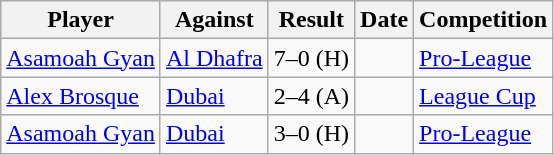<table class="wikitable">
<tr>
<th>Player</th>
<th>Against</th>
<th style="text-align:center">Result</th>
<th>Date</th>
<th style="text-align:center">Competition</th>
</tr>
<tr>
<td> <a href='#'>Asamoah Gyan</a></td>
<td> <a href='#'>Al Dhafra</a></td>
<td>7–0 (H)</td>
<td></td>
<td><a href='#'>Pro-League</a></td>
</tr>
<tr>
<td> <a href='#'>Alex Brosque</a></td>
<td> <a href='#'>Dubai</a></td>
<td>2–4 (A)</td>
<td></td>
<td><a href='#'>League Cup</a></td>
</tr>
<tr>
<td> <a href='#'>Asamoah Gyan</a></td>
<td> <a href='#'>Dubai</a></td>
<td>3–0 (H)</td>
<td></td>
<td><a href='#'>Pro-League</a></td>
</tr>
</table>
